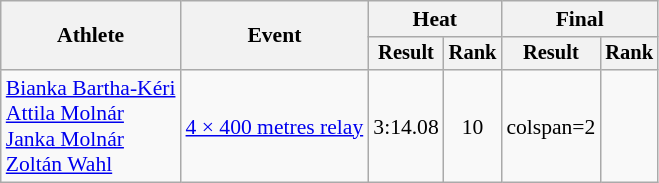<table class="wikitable" style="font-size:90%">
<tr>
<th rowspan="2">Athlete</th>
<th rowspan="2">Event</th>
<th colspan="2">Heat</th>
<th colspan="2">Final</th>
</tr>
<tr style="font-size:95%">
<th>Result</th>
<th>Rank</th>
<th>Result</th>
<th>Rank</th>
</tr>
<tr align=center>
<td align=left><a href='#'>Bianka Bartha-Kéri</a><br><a href='#'>Attila Molnár</a><br><a href='#'>Janka Molnár</a><br><a href='#'>Zoltán Wahl</a></td>
<td align=left><a href='#'>4 × 400 metres relay</a></td>
<td>3:14.08 <strong></strong></td>
<td>10</td>
<td>colspan=2</td>
</tr>
</table>
